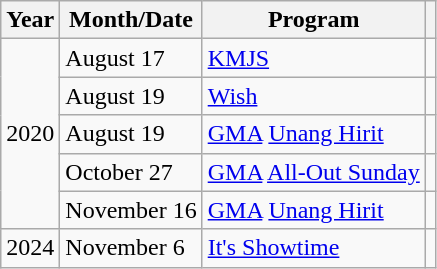<table class="wikitable">
<tr>
<th>Year</th>
<th>Month/Date</th>
<th>Program</th>
<th></th>
</tr>
<tr>
<td rowspan="5">2020</td>
<td>August 17</td>
<td><a href='#'>KMJS</a></td>
<td style="text-align:center;"></td>
</tr>
<tr>
<td>August 19</td>
<td><a href='#'>Wish</a></td>
<td style="text-align:center;"></td>
</tr>
<tr>
<td>August 19</td>
<td><a href='#'>GMA</a> <a href='#'>Unang Hirit</a></td>
<td style="text-align:center;"></td>
</tr>
<tr>
<td>October 27</td>
<td><a href='#'>GMA</a> <a href='#'>All-Out Sunday</a></td>
<td style="text-align:center;"></td>
</tr>
<tr>
<td>November 16</td>
<td><a href='#'>GMA</a> <a href='#'>Unang Hirit</a></td>
<td style="text-align:center;"></td>
</tr>
<tr>
<td>2024</td>
<td>November 6</td>
<td><a href='#'>It's Showtime</a></td>
<td style="text-align:center;"></td>
</tr>
</table>
